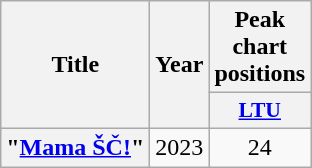<table class="wikitable plainrowheaders" style="text-align:center;">
<tr>
<th scope="col" rowspan="2">Title</th>
<th scope="col" rowspan="2">Year</th>
<th scope="col" colspan="1">Peak chart positions</th>
</tr>
<tr>
<th style="width:3em;font-size:90%;"><a href='#'>LTU</a><br></th>
</tr>
<tr>
<th scope="row">"<a href='#'>Mama ŠČ!</a>"</th>
<td>2023</td>
<td>24</td>
</tr>
</table>
